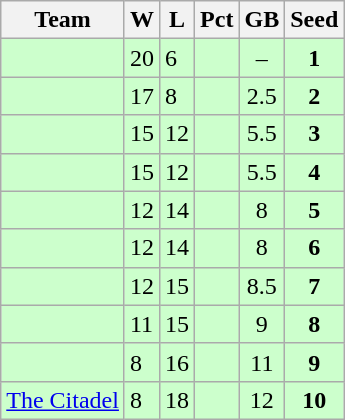<table class=wikitable>
<tr>
<th>Team</th>
<th>W</th>
<th>L</th>
<th>Pct</th>
<th>GB</th>
<th>Seed</th>
</tr>
<tr bgcolor="#ccffcc">
<td></td>
<td>20</td>
<td>6</td>
<td></td>
<td style="text-align:center;">–</td>
<td style="text-align:center;"><strong>1</strong></td>
</tr>
<tr bgcolor="#ccffcc">
<td></td>
<td>17</td>
<td>8</td>
<td></td>
<td style="text-align:center;">2.5</td>
<td style="text-align:center;"><strong>2</strong></td>
</tr>
<tr bgcolor="#ccffcc">
<td></td>
<td>15</td>
<td>12</td>
<td></td>
<td style="text-align:center;">5.5</td>
<td style="text-align:center;"><strong>3</strong></td>
</tr>
<tr bgcolor="#ccffcc">
<td></td>
<td>15</td>
<td>12</td>
<td></td>
<td style="text-align:center;">5.5</td>
<td style="text-align:center;"><strong>4</strong></td>
</tr>
<tr bgcolor="#ccffcc">
<td></td>
<td>12</td>
<td>14</td>
<td></td>
<td style="text-align:center;">8</td>
<td style="text-align:center;"><strong>5</strong></td>
</tr>
<tr bgcolor="#ccffcc">
<td></td>
<td>12</td>
<td>14</td>
<td></td>
<td style="text-align:center;">8</td>
<td style="text-align:center;"><strong>6</strong></td>
</tr>
<tr bgcolor="#ccffcc">
<td></td>
<td>12</td>
<td>15</td>
<td></td>
<td style="text-align:center;">8.5</td>
<td style="text-align:center;"><strong>7</strong></td>
</tr>
<tr bgcolor="#ccffcc">
<td></td>
<td>11</td>
<td>15</td>
<td></td>
<td style="text-align:center;">9</td>
<td style="text-align:center;"><strong>8</strong></td>
</tr>
<tr bgcolor="#ccffcc">
<td></td>
<td>8</td>
<td>16</td>
<td></td>
<td style="text-align:center;">11</td>
<td style="text-align:center;"><strong>9</strong></td>
</tr>
<tr bgcolor="#ccffcc">
<td><a href='#'>The Citadel</a></td>
<td>8</td>
<td>18</td>
<td></td>
<td style="text-align:center;">12</td>
<td style="text-align:center;"><strong>10</strong></td>
</tr>
</table>
